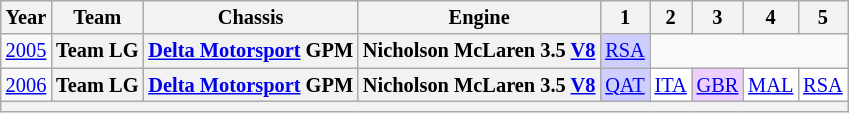<table class="wikitable" style="text-align:center; font-size:85%">
<tr>
<th>Year</th>
<th>Team</th>
<th>Chassis</th>
<th>Engine</th>
<th>1</th>
<th>2</th>
<th>3</th>
<th>4</th>
<th>5</th>
</tr>
<tr>
<td><a href='#'>2005</a></td>
<th nowrap>Team LG</th>
<th nowrap><a href='#'>Delta Motorsport</a> GPM</th>
<th nowrap>Nicholson McLaren 3.5 <a href='#'>V8</a></th>
<td style="background:#cfcfff;"><a href='#'>RSA</a><br></td>
<td colspan=4></td>
</tr>
<tr>
<td><a href='#'>2006</a></td>
<th nowrap>Team LG</th>
<th nowrap><a href='#'>Delta Motorsport</a> GPM</th>
<th nowrap>Nicholson McLaren 3.5 <a href='#'>V8</a></th>
<td style="background:#cfcfff;"><a href='#'>QAT</a><br></td>
<td style="background:#ffffff;"><a href='#'>ITA</a><br></td>
<td style="background:#efcfff;"><a href='#'>GBR</a><br></td>
<td style="background:#ffffff;"><a href='#'>MAL</a><br></td>
<td style="background:#ffffff;"><a href='#'>RSA</a><br></td>
</tr>
<tr>
<th colspan="9"></th>
</tr>
</table>
